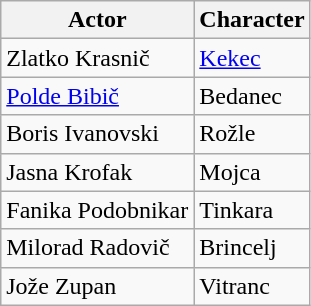<table class="wikitable">
<tr>
<th>Actor</th>
<th>Character</th>
</tr>
<tr>
<td>Zlatko Krasnič</td>
<td><a href='#'>Kekec</a></td>
</tr>
<tr>
<td><a href='#'>Polde Bibič</a></td>
<td>Bedanec</td>
</tr>
<tr>
<td>Boris Ivanovski</td>
<td>Rožle</td>
</tr>
<tr>
<td>Jasna Krofak</td>
<td>Mojca</td>
</tr>
<tr>
<td>Fanika Podobnikar</td>
<td>Tinkara</td>
</tr>
<tr>
<td>Milorad Radovič</td>
<td>Brincelj</td>
</tr>
<tr>
<td>Jože Zupan</td>
<td>Vitranc</td>
</tr>
</table>
